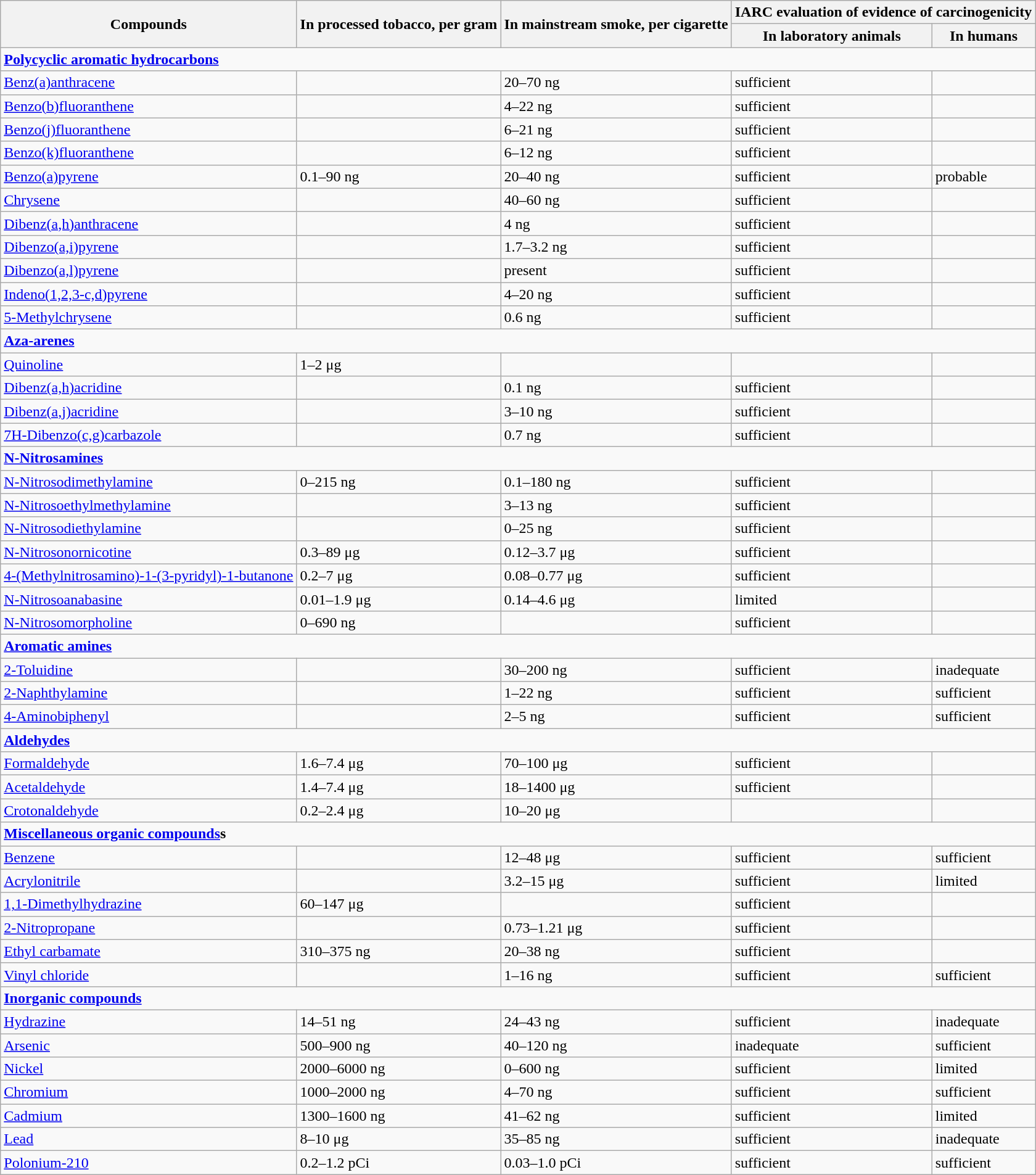<table class="wikitable">
<tr>
<th rowspan="2">Compounds</th>
<th rowspan="2">In processed tobacco, per gram</th>
<th rowspan="2">In mainstream smoke, per cigarette</th>
<th colspan="2">IARC evaluation of evidence of carcinogenicity</th>
</tr>
<tr>
<th>In laboratory animals</th>
<th>In humans</th>
</tr>
<tr>
<td colspan="5"><strong><a href='#'>Polycyclic aromatic hydrocarbons</a></strong></td>
</tr>
<tr>
<td><a href='#'>Benz(a)anthracene</a></td>
<td> </td>
<td>20–70 ng</td>
<td>sufficient</td>
<td> </td>
</tr>
<tr>
<td><a href='#'>Benzo(b)fluoranthene</a></td>
<td> </td>
<td>4–22 ng</td>
<td>sufficient</td>
<td> </td>
</tr>
<tr>
<td><a href='#'>Benzo(j)fluoranthene</a></td>
<td> </td>
<td>6–21 ng</td>
<td>sufficient</td>
<td> </td>
</tr>
<tr>
<td><a href='#'>Benzo(k)fluoranthene</a></td>
<td> </td>
<td>6–12 ng</td>
<td>sufficient</td>
<td> </td>
</tr>
<tr>
<td><a href='#'>Benzo(a)pyrene</a></td>
<td>0.1–90 ng</td>
<td>20–40 ng</td>
<td>sufficient</td>
<td>probable</td>
</tr>
<tr>
<td><a href='#'>Chrysene</a></td>
<td> </td>
<td>40–60 ng</td>
<td>sufficient</td>
<td> </td>
</tr>
<tr>
<td><a href='#'>Dibenz(a,h)anthracene</a></td>
<td> </td>
<td>4 ng</td>
<td>sufficient</td>
<td> </td>
</tr>
<tr>
<td><a href='#'>Dibenzo(a,i)pyrene</a></td>
<td> </td>
<td>1.7–3.2 ng</td>
<td>sufficient</td>
<td> </td>
</tr>
<tr>
<td><a href='#'>Dibenzo(a,l)pyrene</a></td>
<td> </td>
<td>present</td>
<td>sufficient</td>
<td> </td>
</tr>
<tr>
<td><a href='#'>Indeno(1,2,3-c,d)pyrene</a></td>
<td> </td>
<td>4–20 ng</td>
<td>sufficient</td>
<td> </td>
</tr>
<tr>
<td><a href='#'>5-Methylchrysene</a></td>
<td> </td>
<td>0.6 ng</td>
<td>sufficient</td>
<td> </td>
</tr>
<tr>
<td colspan="5"><strong><a href='#'>Aza-arenes</a></strong></td>
</tr>
<tr>
<td><a href='#'>Quinoline</a></td>
<td>1–2 μg</td>
<td> </td>
<td> </td>
<td> </td>
</tr>
<tr>
<td><a href='#'>Dibenz(a,h)acridine</a></td>
<td> </td>
<td>0.1 ng</td>
<td>sufficient</td>
<td> </td>
</tr>
<tr>
<td><a href='#'>Dibenz(a,j)acridine</a></td>
<td> </td>
<td>3–10 ng</td>
<td>sufficient</td>
<td> </td>
</tr>
<tr>
<td><a href='#'>7H-Dibenzo(c,g)carbazole</a></td>
<td> </td>
<td>0.7 ng</td>
<td>sufficient</td>
<td> </td>
</tr>
<tr>
<td colspan="5"><strong><a href='#'>N-Nitrosamines</a></strong></td>
</tr>
<tr>
<td><a href='#'>N-Nitrosodimethylamine</a></td>
<td>0–215 ng</td>
<td>0.1–180 ng</td>
<td>sufficient</td>
<td> </td>
</tr>
<tr>
<td><a href='#'>N-Nitrosoethylmethylamine</a></td>
<td> </td>
<td>3–13 ng</td>
<td>sufficient</td>
<td> </td>
</tr>
<tr>
<td><a href='#'>N-Nitrosodiethylamine</a></td>
<td> </td>
<td>0–25 ng</td>
<td>sufficient</td>
<td> </td>
</tr>
<tr>
<td><a href='#'>N-Nitrosonornicotine</a></td>
<td>0.3–89 μg</td>
<td>0.12–3.7 μg</td>
<td>sufficient</td>
<td> </td>
</tr>
<tr>
<td><a href='#'>4-(Methylnitrosamino)-1-(3-pyridyl)-1-butanone</a></td>
<td>0.2–7 μg</td>
<td>0.08–0.77 μg</td>
<td>sufficient</td>
<td> </td>
</tr>
<tr>
<td><a href='#'>N-Nitrosoanabasine</a></td>
<td>0.01–1.9 μg</td>
<td>0.14–4.6 μg</td>
<td>limited</td>
<td> </td>
</tr>
<tr>
<td><a href='#'>N-Nitrosomorpholine</a></td>
<td>0–690 ng</td>
<td> </td>
<td>sufficient</td>
<td> </td>
</tr>
<tr>
<td colspan="5"><strong><a href='#'>Aromatic amines</a></strong></td>
</tr>
<tr>
<td><a href='#'>2-Toluidine</a></td>
<td> </td>
<td>30–200 ng</td>
<td>sufficient</td>
<td>inadequate</td>
</tr>
<tr>
<td><a href='#'>2-Naphthylamine</a></td>
<td> </td>
<td>1–22 ng</td>
<td>sufficient</td>
<td>sufficient</td>
</tr>
<tr>
<td><a href='#'>4-Aminobiphenyl</a></td>
<td> </td>
<td>2–5 ng</td>
<td>sufficient</td>
<td>sufficient</td>
</tr>
<tr>
<td colspan="5"><strong><a href='#'>Aldehydes</a></strong></td>
</tr>
<tr>
<td><a href='#'>Formaldehyde</a></td>
<td>1.6–7.4 μg</td>
<td>70–100 μg</td>
<td>sufficient</td>
<td> </td>
</tr>
<tr>
<td><a href='#'>Acetaldehyde</a></td>
<td>1.4–7.4 μg</td>
<td>18–1400 μg</td>
<td>sufficient</td>
<td> </td>
</tr>
<tr>
<td><a href='#'>Crotonaldehyde</a></td>
<td>0.2–2.4 μg</td>
<td>10–20 μg</td>
<td> </td>
<td> </td>
</tr>
<tr>
<td colspan="5"><strong><a href='#'>Miscellaneous organic compounds</a>s</strong></td>
</tr>
<tr>
<td><a href='#'>Benzene</a></td>
<td> </td>
<td>12–48 μg</td>
<td>sufficient</td>
<td>sufficient</td>
</tr>
<tr>
<td><a href='#'>Acrylonitrile</a></td>
<td> </td>
<td>3.2–15 μg</td>
<td>sufficient</td>
<td>limited</td>
</tr>
<tr>
<td><a href='#'>1,1-Dimethylhydrazine</a></td>
<td>60–147 μg</td>
<td> </td>
<td>sufficient</td>
<td> </td>
</tr>
<tr>
<td><a href='#'>2-Nitropropane</a></td>
<td> </td>
<td>0.73–1.21 μg</td>
<td>sufficient</td>
<td> </td>
</tr>
<tr>
<td><a href='#'>Ethyl carbamate</a></td>
<td>310–375 ng</td>
<td>20–38 ng</td>
<td>sufficient</td>
<td> </td>
</tr>
<tr>
<td><a href='#'>Vinyl chloride</a></td>
<td> </td>
<td>1–16 ng</td>
<td>sufficient</td>
<td>sufficient</td>
</tr>
<tr>
<td colspan="5"><strong><a href='#'>Inorganic compounds</a></strong></td>
</tr>
<tr>
<td><a href='#'>Hydrazine</a></td>
<td>14–51 ng</td>
<td>24–43 ng</td>
<td>sufficient</td>
<td>inadequate</td>
</tr>
<tr>
<td><a href='#'>Arsenic</a></td>
<td>500–900 ng</td>
<td>40–120 ng</td>
<td>inadequate</td>
<td>sufficient</td>
</tr>
<tr>
<td><a href='#'>Nickel</a></td>
<td>2000–6000 ng</td>
<td>0–600 ng</td>
<td>sufficient</td>
<td>limited</td>
</tr>
<tr>
<td><a href='#'>Chromium</a></td>
<td>1000–2000 ng</td>
<td>4–70 ng</td>
<td>sufficient</td>
<td>sufficient</td>
</tr>
<tr>
<td><a href='#'>Cadmium</a></td>
<td>1300–1600 ng</td>
<td>41–62 ng</td>
<td>sufficient</td>
<td>limited</td>
</tr>
<tr>
<td><a href='#'>Lead</a></td>
<td>8–10 μg</td>
<td>35–85 ng</td>
<td>sufficient</td>
<td>inadequate</td>
</tr>
<tr>
<td><a href='#'>Polonium-210</a></td>
<td>0.2–1.2 pCi</td>
<td>0.03–1.0 pCi</td>
<td>sufficient</td>
<td>sufficient</td>
</tr>
</table>
